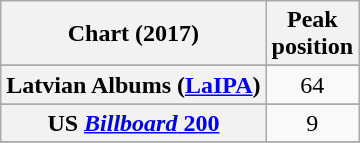<table class="wikitable sortable plainrowheaders" style="text-align:center">
<tr>
<th scope="col">Chart (2017)</th>
<th scope="col">Peak<br> position</th>
</tr>
<tr>
</tr>
<tr>
</tr>
<tr>
</tr>
<tr>
<th scope="row">Latvian Albums (<a href='#'>LaIPA</a>)</th>
<td>64</td>
</tr>
<tr>
</tr>
<tr>
</tr>
<tr>
<th scope="row">US <a href='#'><em>Billboard</em> 200</a></th>
<td>9</td>
</tr>
<tr>
</tr>
</table>
